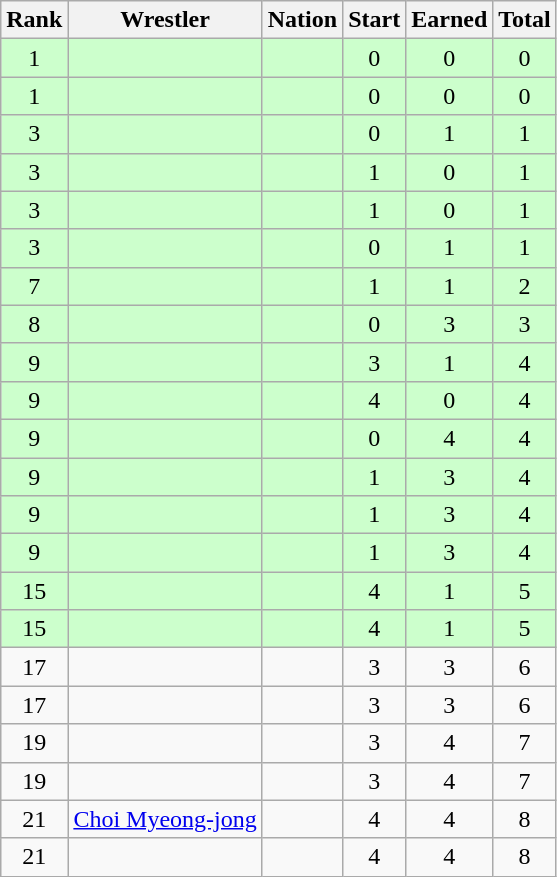<table class="wikitable sortable" style="text-align:center;">
<tr>
<th>Rank</th>
<th>Wrestler</th>
<th>Nation</th>
<th>Start</th>
<th>Earned</th>
<th>Total</th>
</tr>
<tr style="background:#cfc;">
<td>1</td>
<td align=left></td>
<td align=left></td>
<td>0</td>
<td>0</td>
<td>0</td>
</tr>
<tr style="background:#cfc;">
<td>1</td>
<td align=left></td>
<td align=left></td>
<td>0</td>
<td>0</td>
<td>0</td>
</tr>
<tr style="background:#cfc;">
<td>3</td>
<td align=left></td>
<td align=left></td>
<td>0</td>
<td>1</td>
<td>1</td>
</tr>
<tr style="background:#cfc;">
<td>3</td>
<td align=left></td>
<td align=left></td>
<td>1</td>
<td>0</td>
<td>1</td>
</tr>
<tr style="background:#cfc;">
<td>3</td>
<td align=left></td>
<td align=left></td>
<td>1</td>
<td>0</td>
<td>1</td>
</tr>
<tr style="background:#cfc;">
<td>3</td>
<td align=left></td>
<td align=left></td>
<td>0</td>
<td>1</td>
<td>1</td>
</tr>
<tr style="background:#cfc;">
<td>7</td>
<td align=left></td>
<td align=left></td>
<td>1</td>
<td>1</td>
<td>2</td>
</tr>
<tr style="background:#cfc;">
<td>8</td>
<td align=left></td>
<td align=left></td>
<td>0</td>
<td>3</td>
<td>3</td>
</tr>
<tr style="background:#cfc;">
<td>9</td>
<td align=left></td>
<td align=left></td>
<td>3</td>
<td>1</td>
<td>4</td>
</tr>
<tr style="background:#cfc;">
<td>9</td>
<td align=left></td>
<td align=left></td>
<td>4</td>
<td>0</td>
<td>4</td>
</tr>
<tr style="background:#cfc;">
<td>9</td>
<td align=left></td>
<td align=left></td>
<td>0</td>
<td>4</td>
<td>4</td>
</tr>
<tr style="background:#cfc;">
<td>9</td>
<td align=left></td>
<td align=left></td>
<td>1</td>
<td>3</td>
<td>4</td>
</tr>
<tr style="background:#cfc;">
<td>9</td>
<td align=left></td>
<td align=left></td>
<td>1</td>
<td>3</td>
<td>4</td>
</tr>
<tr style="background:#cfc;">
<td>9</td>
<td align=left></td>
<td align=left></td>
<td>1</td>
<td>3</td>
<td>4</td>
</tr>
<tr style="background:#cfc;">
<td>15</td>
<td align=left></td>
<td align=left></td>
<td>4</td>
<td>1</td>
<td>5</td>
</tr>
<tr style="background:#cfc;">
<td>15</td>
<td align=left></td>
<td align=left></td>
<td>4</td>
<td>1</td>
<td>5</td>
</tr>
<tr>
<td>17</td>
<td align=left></td>
<td align=left></td>
<td>3</td>
<td>3</td>
<td>6</td>
</tr>
<tr>
<td>17</td>
<td align=left></td>
<td align=left></td>
<td>3</td>
<td>3</td>
<td>6</td>
</tr>
<tr>
<td>19</td>
<td align=left></td>
<td align=left></td>
<td>3</td>
<td>4</td>
<td>7</td>
</tr>
<tr>
<td>19</td>
<td align=left></td>
<td align=left></td>
<td>3</td>
<td>4</td>
<td>7</td>
</tr>
<tr>
<td>21</td>
<td align=left><a href='#'>Choi Myeong-jong</a></td>
<td align=left></td>
<td>4</td>
<td>4</td>
<td>8</td>
</tr>
<tr>
<td>21</td>
<td align=left></td>
<td align=left></td>
<td>4</td>
<td>4</td>
<td>8</td>
</tr>
</table>
